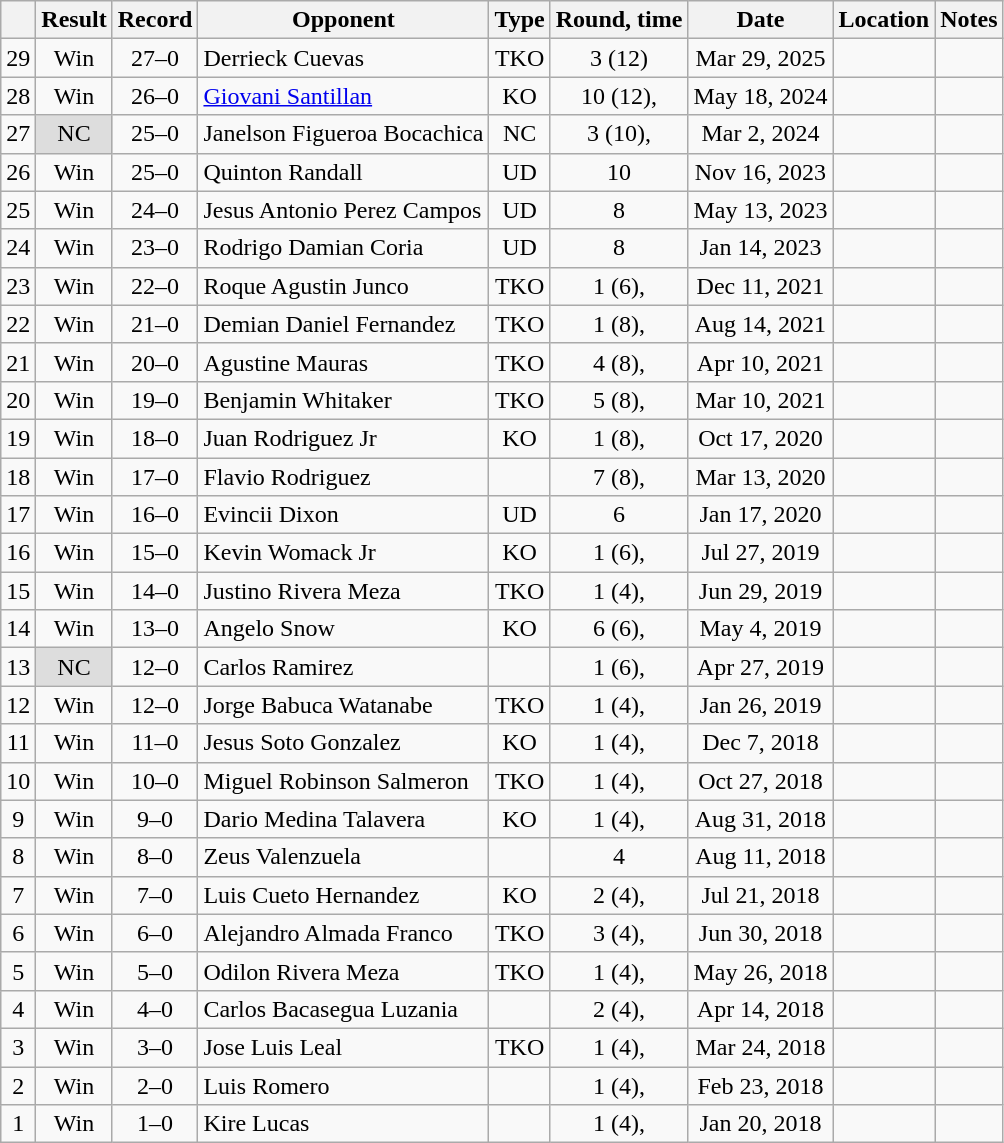<table class=wikitable style=text-align:center>
<tr>
<th></th>
<th>Result</th>
<th>Record</th>
<th>Opponent</th>
<th>Type</th>
<th>Round, time</th>
<th>Date</th>
<th>Location</th>
<th>Notes</th>
</tr>
<tr>
<td>29</td>
<td>Win</td>
<td>27–0 </td>
<td align=left>Derrieck Cuevas</td>
<td>TKO</td>
<td>3 (12) </td>
<td>Mar 29, 2025</td>
<td align=left></td>
<td align=left></td>
</tr>
<tr>
<td>28</td>
<td>Win</td>
<td>26–0 </td>
<td align=left><a href='#'>Giovani Santillan</a></td>
<td>KO</td>
<td>10 (12), </td>
<td>May 18, 2024</td>
<td align=left></td>
<td align=left></td>
</tr>
<tr>
<td>27</td>
<td style=background:#DDD>NC</td>
<td>25–0 </td>
<td align=left>Janelson Figueroa Bocachica</td>
<td>NC</td>
<td>3 (10), </td>
<td>Mar 2, 2024</td>
<td align=left></td>
<td align=left></td>
</tr>
<tr>
<td>26</td>
<td>Win</td>
<td>25–0 </td>
<td align=left>Quinton Randall</td>
<td>UD</td>
<td>10</td>
<td>Nov 16, 2023</td>
<td align=left></td>
<td align=left></td>
</tr>
<tr>
<td>25</td>
<td>Win</td>
<td>24–0 </td>
<td align=left>Jesus Antonio Perez Campos</td>
<td>UD</td>
<td>8</td>
<td>May 13, 2023</td>
<td align=left></td>
<td align=left></td>
</tr>
<tr>
<td>24</td>
<td>Win</td>
<td>23–0 </td>
<td align=left>Rodrigo Damian Coria</td>
<td>UD</td>
<td>8</td>
<td>Jan 14, 2023</td>
<td align=left></td>
<td align=left></td>
</tr>
<tr>
<td>23</td>
<td>Win</td>
<td>22–0 </td>
<td align=left>Roque Agustin Junco</td>
<td>TKO</td>
<td>1 (6), </td>
<td>Dec 11, 2021</td>
<td align=left></td>
<td align=left></td>
</tr>
<tr>
<td>22</td>
<td>Win</td>
<td>21–0 </td>
<td align=left>Demian Daniel Fernandez</td>
<td>TKO</td>
<td>1 (8), </td>
<td>Aug 14, 2021</td>
<td align=left></td>
<td align=left></td>
</tr>
<tr>
<td>21</td>
<td>Win</td>
<td>20–0 </td>
<td align=left>Agustine Mauras</td>
<td>TKO</td>
<td>4 (8), </td>
<td>Apr 10, 2021</td>
<td align=left></td>
<td align=left></td>
</tr>
<tr>
<td>20</td>
<td>Win</td>
<td>19–0 </td>
<td align=left>Benjamin Whitaker</td>
<td>TKO</td>
<td>5 (8), </td>
<td>Mar 10, 2021</td>
<td align=left></td>
<td align=left></td>
</tr>
<tr>
<td>19</td>
<td>Win</td>
<td>18–0 </td>
<td align=left>Juan Rodriguez Jr</td>
<td>KO</td>
<td>1 (8), </td>
<td>Oct 17, 2020</td>
<td align=left></td>
<td align=left></td>
</tr>
<tr>
<td>18</td>
<td>Win</td>
<td>17–0 </td>
<td align=left>Flavio Rodriguez</td>
<td></td>
<td>7 (8), </td>
<td>Mar 13, 2020</td>
<td align=left></td>
<td align=left></td>
</tr>
<tr>
<td>17</td>
<td>Win</td>
<td>16–0 </td>
<td align=left>Evincii Dixon</td>
<td>UD</td>
<td>6</td>
<td>Jan 17, 2020</td>
<td align=left></td>
<td align=left></td>
</tr>
<tr>
<td>16</td>
<td>Win</td>
<td>15–0 </td>
<td align=left>Kevin Womack Jr</td>
<td>KO</td>
<td>1 (6), </td>
<td>Jul 27, 2019</td>
<td align=left></td>
<td align=left></td>
</tr>
<tr>
<td>15</td>
<td>Win</td>
<td>14–0 </td>
<td align=left>Justino Rivera Meza</td>
<td>TKO</td>
<td>1 (4), </td>
<td>Jun 29, 2019</td>
<td align=left></td>
<td align=left></td>
</tr>
<tr>
<td>14</td>
<td>Win</td>
<td>13–0 </td>
<td align=left>Angelo Snow</td>
<td>KO</td>
<td>6 (6), </td>
<td>May 4, 2019</td>
<td align=left></td>
<td align=left></td>
</tr>
<tr>
<td>13</td>
<td style=background:#DDD>NC</td>
<td>12–0 </td>
<td align=left>Carlos Ramirez</td>
<td></td>
<td>1 (6), </td>
<td>Apr 27, 2019</td>
<td align=left></td>
<td align=left></td>
</tr>
<tr>
<td>12</td>
<td>Win</td>
<td>12–0</td>
<td align=left>Jorge Babuca Watanabe</td>
<td>TKO</td>
<td>1 (4), </td>
<td>Jan 26, 2019</td>
<td align=left></td>
<td align=left></td>
</tr>
<tr>
<td>11</td>
<td>Win</td>
<td>11–0</td>
<td align=left>Jesus Soto Gonzalez</td>
<td>KO</td>
<td>1 (4), </td>
<td>Dec 7, 2018</td>
<td align=left></td>
<td align=left></td>
</tr>
<tr>
<td>10</td>
<td>Win</td>
<td>10–0</td>
<td align=left>Miguel Robinson Salmeron</td>
<td>TKO</td>
<td>1 (4), </td>
<td>Oct 27, 2018</td>
<td align=left></td>
<td align=left></td>
</tr>
<tr>
<td>9</td>
<td>Win</td>
<td>9–0</td>
<td align=left>Dario Medina Talavera</td>
<td>KO</td>
<td>1 (4), </td>
<td>Aug 31, 2018</td>
<td align=left></td>
<td align=left></td>
</tr>
<tr>
<td>8</td>
<td>Win</td>
<td>8–0</td>
<td align=left>Zeus Valenzuela</td>
<td></td>
<td>4</td>
<td>Aug 11, 2018</td>
<td align=left></td>
<td align=left></td>
</tr>
<tr>
<td>7</td>
<td>Win</td>
<td>7–0</td>
<td align=left>Luis Cueto Hernandez</td>
<td>KO</td>
<td>2 (4), </td>
<td>Jul 21, 2018</td>
<td align=left></td>
<td align=left></td>
</tr>
<tr>
<td>6</td>
<td>Win</td>
<td>6–0</td>
<td align=left>Alejandro Almada Franco</td>
<td>TKO</td>
<td>3 (4), </td>
<td>Jun 30, 2018</td>
<td align=left></td>
<td align=left></td>
</tr>
<tr>
<td>5</td>
<td>Win</td>
<td>5–0</td>
<td align=left>Odilon Rivera Meza</td>
<td>TKO</td>
<td>1 (4), </td>
<td>May 26, 2018</td>
<td align=left></td>
<td align=left></td>
</tr>
<tr>
<td>4</td>
<td>Win</td>
<td>4–0</td>
<td align=left>Carlos Bacasegua Luzania</td>
<td></td>
<td>2 (4), </td>
<td>Apr 14, 2018</td>
<td align=left></td>
<td align=left></td>
</tr>
<tr>
<td>3</td>
<td>Win</td>
<td>3–0</td>
<td align=left>Jose Luis Leal</td>
<td>TKO</td>
<td>1 (4), </td>
<td>Mar 24, 2018</td>
<td align=left></td>
<td align=left></td>
</tr>
<tr>
<td>2</td>
<td>Win</td>
<td>2–0</td>
<td align=left>Luis Romero</td>
<td></td>
<td>1 (4), </td>
<td>Feb 23, 2018</td>
<td align=left></td>
<td align=left></td>
</tr>
<tr>
<td>1</td>
<td>Win</td>
<td>1–0</td>
<td align=left>Kire Lucas</td>
<td></td>
<td>1 (4), </td>
<td>Jan 20, 2018</td>
<td align=left></td>
<td align=left></td>
</tr>
</table>
